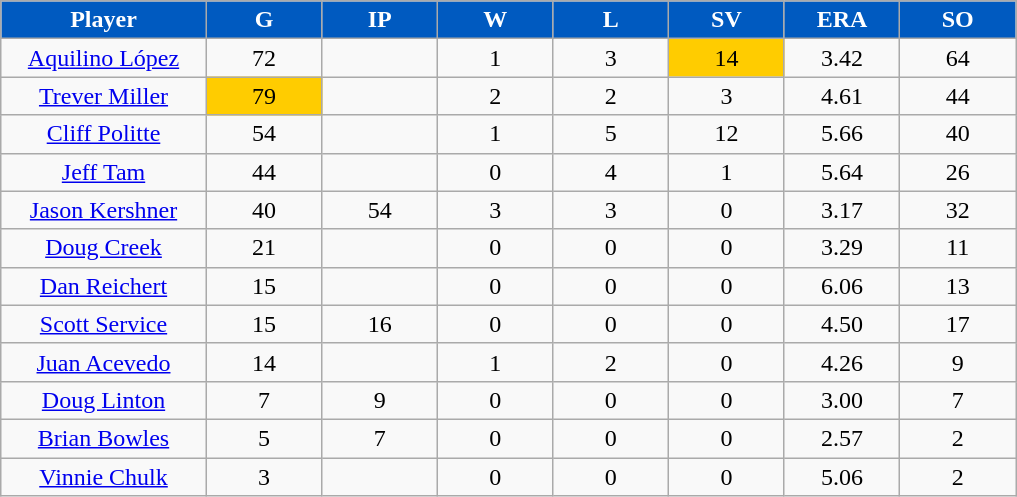<table class="wikitable sortable">
<tr>
<th style="background:#005ac0;color:white;" width="16%">Player</th>
<th style="background:#005ac0;color:white;" width="9%">G</th>
<th style="background:#005ac0;color:white;" width="9%">IP</th>
<th style="background:#005ac0;color:white;" width="9%">W</th>
<th style="background:#005ac0;color:white;" width="9%">L</th>
<th style="background:#005ac0;color:white;" width="9%">SV</th>
<th style="background:#005ac0;color:white;" width="9%">ERA</th>
<th style="background:#005ac0;color:white;" width="9%">SO</th>
</tr>
<tr align=center>
<td><a href='#'>Aquilino López</a></td>
<td>72</td>
<td></td>
<td>1</td>
<td>3</td>
<td bgcolor="#FFCC00">14</td>
<td>3.42</td>
<td>64</td>
</tr>
<tr align=center>
<td><a href='#'>Trever Miller</a></td>
<td bgcolor="#FFCC00">79</td>
<td></td>
<td>2</td>
<td>2</td>
<td>3</td>
<td>4.61</td>
<td>44</td>
</tr>
<tr align=center>
<td><a href='#'>Cliff Politte</a></td>
<td>54</td>
<td></td>
<td>1</td>
<td>5</td>
<td>12</td>
<td>5.66</td>
<td>40</td>
</tr>
<tr align=center>
<td><a href='#'>Jeff Tam</a></td>
<td>44</td>
<td></td>
<td>0</td>
<td>4</td>
<td>1</td>
<td>5.64</td>
<td>26</td>
</tr>
<tr align=center>
<td><a href='#'>Jason Kershner</a></td>
<td>40</td>
<td>54</td>
<td>3</td>
<td>3</td>
<td>0</td>
<td>3.17</td>
<td>32</td>
</tr>
<tr align=center>
<td><a href='#'>Doug Creek</a></td>
<td>21</td>
<td></td>
<td>0</td>
<td>0</td>
<td>0</td>
<td>3.29</td>
<td>11</td>
</tr>
<tr align=center>
<td><a href='#'>Dan Reichert</a></td>
<td>15</td>
<td></td>
<td>0</td>
<td>0</td>
<td>0</td>
<td>6.06</td>
<td>13</td>
</tr>
<tr align=center>
<td><a href='#'>Scott Service</a></td>
<td>15</td>
<td>16</td>
<td>0</td>
<td>0</td>
<td>0</td>
<td>4.50</td>
<td>17</td>
</tr>
<tr align=center>
<td><a href='#'>Juan Acevedo</a></td>
<td>14</td>
<td></td>
<td>1</td>
<td>2</td>
<td>0</td>
<td>4.26</td>
<td>9</td>
</tr>
<tr align=center>
<td><a href='#'>Doug Linton</a></td>
<td>7</td>
<td>9</td>
<td>0</td>
<td>0</td>
<td>0</td>
<td>3.00</td>
<td>7</td>
</tr>
<tr align=center>
<td><a href='#'>Brian Bowles</a></td>
<td>5</td>
<td>7</td>
<td>0</td>
<td>0</td>
<td>0</td>
<td>2.57</td>
<td>2</td>
</tr>
<tr align=center>
<td><a href='#'>Vinnie Chulk</a></td>
<td>3</td>
<td></td>
<td>0</td>
<td>0</td>
<td>0</td>
<td>5.06</td>
<td>2</td>
</tr>
</table>
